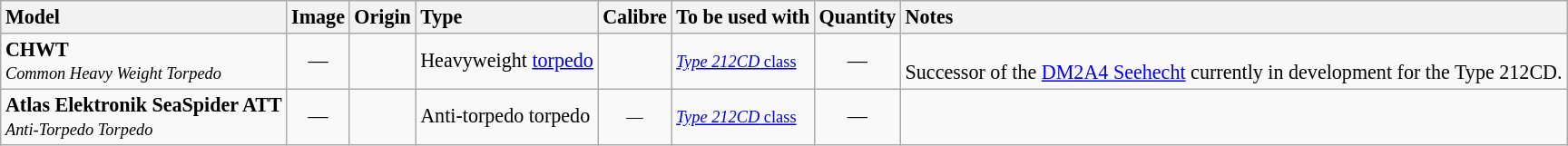<table class="wikitable" style="font-size: 92%;">
<tr>
<th style="text-align: left">Model</th>
<th style="text-align: left">Image</th>
<th style="text-align: left">Origin</th>
<th style="text-align: left">Type</th>
<th style="text-align: left">Calibre</th>
<th style="text-align: left">To be used with</th>
<th style="text-align: left">Quantity</th>
<th style="text-align: left">Notes</th>
</tr>
<tr>
<td><strong>CHWT</strong><br><small><em>Common Heavy Weight Torpedo</em></small></td>
<td style="text-align: center">—</td>
<td></td>
<td>Heavyweight <a href='#'>torpedo</a></td>
<td><small></small></td>
<td><a href='#'><small><em>Type 212CD</em> class</small></a></td>
<td style="text-align: center">—</td>
<td><br>Successor of the <a href='#'>DM2A4 Seehecht</a> currently in development for the Type 212CD.</td>
</tr>
<tr>
<td><strong>Atlas Elektronik SeaSpider ATT</strong><br><small><em>Anti-Torpedo Torpedo</em></small></td>
<td style="text-align: center">—</td>
<td><br></td>
<td>Anti-torpedo torpedo</td>
<td style="text-align: center"><small>—</small></td>
<td><a href='#'><small><em>Type 212CD</em> class</small></a></td>
<td style="text-align: center">—</td>
<td></td>
</tr>
</table>
